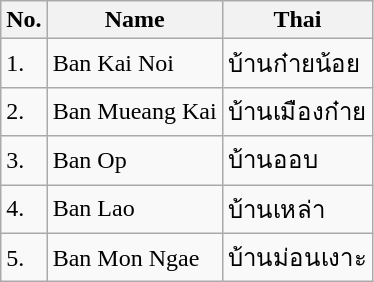<table class="wikitable sortable">
<tr>
<th>No.</th>
<th>Name</th>
<th>Thai</th>
</tr>
<tr>
<td>1.</td>
<td>Ban Kai Noi</td>
<td>บ้านก๋ายน้อย</td>
</tr>
<tr>
<td>2.</td>
<td>Ban Mueang Kai</td>
<td>บ้านเมืองก๋าย</td>
</tr>
<tr>
<td>3.</td>
<td>Ban Op</td>
<td>บ้านออบ</td>
</tr>
<tr>
<td>4.</td>
<td>Ban Lao</td>
<td>บ้านเหล่า</td>
</tr>
<tr>
<td>5.</td>
<td>Ban Mon Ngae</td>
<td>บ้านม่อนเงาะ</td>
</tr>
</table>
